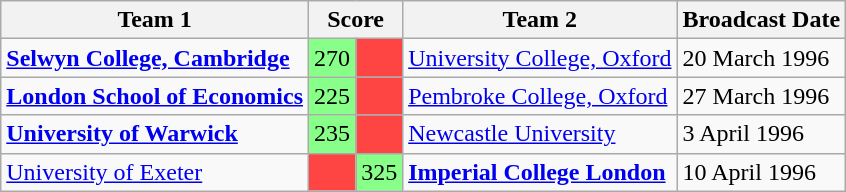<table class="wikitable" border="1">
<tr>
<th>Team 1</th>
<th colspan=2>Score</th>
<th>Team 2</th>
<th>Broadcast Date</th>
</tr>
<tr>
<td><strong><a href='#'>Selwyn College, Cambridge</a></strong></td>
<td style="background:#88ff88">270</td>
<td style="background:#ff4444"></td>
<td><a href='#'>University College, Oxford</a></td>
<td>20 March 1996</td>
</tr>
<tr>
<td><strong><a href='#'>London School of Economics</a></strong></td>
<td style="background:#88ff88">225</td>
<td style="background:#ff4444"></td>
<td><a href='#'>Pembroke College, Oxford</a></td>
<td>27 March 1996</td>
</tr>
<tr>
<td><strong><a href='#'>University of Warwick</a></strong></td>
<td style="background:#88ff88">235</td>
<td style="background:#ff4444"></td>
<td><a href='#'>Newcastle University</a></td>
<td>3 April 1996</td>
</tr>
<tr>
<td><a href='#'>University of Exeter</a></td>
<td style="background:#ff4444"></td>
<td style="background:#88ff88">325</td>
<td><strong><a href='#'>Imperial College London</a></strong></td>
<td>10 April 1996</td>
</tr>
</table>
